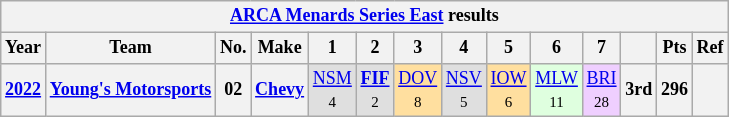<table class="wikitable" style="text-align:center; font-size:75%">
<tr>
<th colspan=15><a href='#'>ARCA Menards Series East</a> results</th>
</tr>
<tr>
<th>Year</th>
<th>Team</th>
<th>No.</th>
<th>Make</th>
<th>1</th>
<th>2</th>
<th>3</th>
<th>4</th>
<th>5</th>
<th>6</th>
<th>7</th>
<th></th>
<th>Pts</th>
<th>Ref</th>
</tr>
<tr>
<th><a href='#'>2022</a></th>
<th><a href='#'>Young's Motorsports</a></th>
<th>02</th>
<th><a href='#'>Chevy</a></th>
<td style="background:#DFDFDF;"><a href='#'>NSM</a><br><small>4</small></td>
<td style="background:#DFDFDF;"><strong><a href='#'>FIF</a></strong><br><small>2</small></td>
<td style="background:#FFDF9F;"><a href='#'>DOV</a><br><small>8</small></td>
<td style="background:#DFDFDF;"><a href='#'>NSV</a><br><small>5</small></td>
<td style="background:#FFDF9F;"><a href='#'>IOW</a><br><small>6</small></td>
<td style="background:#DFFFDF;"><a href='#'>MLW</a><br><small>11</small></td>
<td style="background:#EFCFFF;"><a href='#'>BRI</a><br><small>28</small></td>
<th>3rd</th>
<th>296</th>
<th></th>
</tr>
</table>
